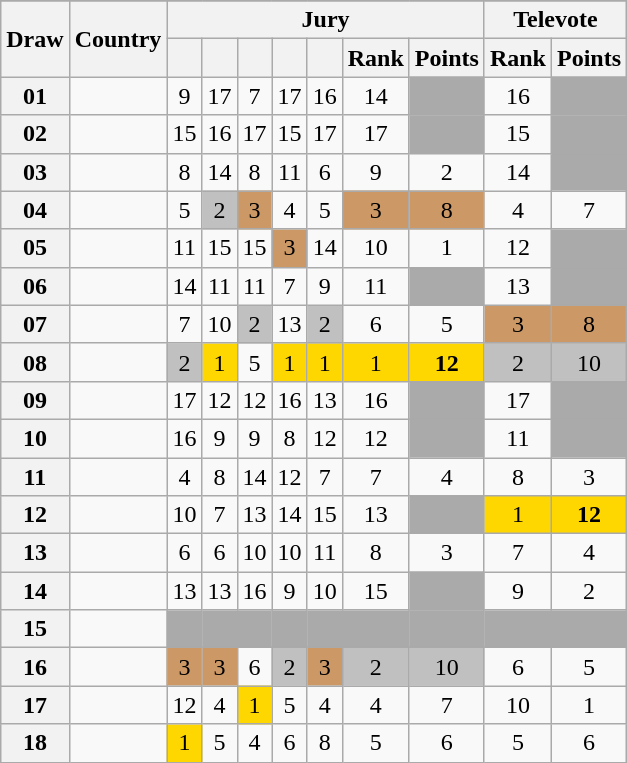<table class="sortable wikitable collapsible plainrowheaders" style="text-align:center;">
<tr>
</tr>
<tr>
<th scope="col" rowspan="2">Draw</th>
<th scope="col" rowspan="2">Country</th>
<th scope="col" colspan="7">Jury</th>
<th scope="col" colspan="2">Televote</th>
</tr>
<tr>
<th scope="col"><small></small></th>
<th scope="col"><small></small></th>
<th scope="col"><small></small></th>
<th scope="col"><small></small></th>
<th scope="col"><small></small></th>
<th scope="col">Rank</th>
<th scope="col">Points</th>
<th scope="col">Rank</th>
<th scope="col">Points</th>
</tr>
<tr>
<th scope="row" style="text-align:center;">01</th>
<td style="text-align:left;"></td>
<td>9</td>
<td>17</td>
<td>7</td>
<td>17</td>
<td>16</td>
<td>14</td>
<td style="background:#AAAAAA;"></td>
<td>16</td>
<td style="background:#AAAAAA;"></td>
</tr>
<tr>
<th scope="row" style="text-align:center;">02</th>
<td style="text-align:left;"></td>
<td>15</td>
<td>16</td>
<td>17</td>
<td>15</td>
<td>17</td>
<td>17</td>
<td style="background:#AAAAAA;"></td>
<td>15</td>
<td style="background:#AAAAAA;"></td>
</tr>
<tr>
<th scope="row" style="text-align:center;">03</th>
<td style="text-align:left;"></td>
<td>8</td>
<td>14</td>
<td>8</td>
<td>11</td>
<td>6</td>
<td>9</td>
<td>2</td>
<td>14</td>
<td style="background:#AAAAAA;"></td>
</tr>
<tr>
<th scope="row" style="text-align:center;">04</th>
<td style="text-align:left;"></td>
<td>5</td>
<td style="background:silver;">2</td>
<td style="background:#CC9966;">3</td>
<td>4</td>
<td>5</td>
<td style="background:#CC9966;">3</td>
<td style="background:#CC9966;">8</td>
<td>4</td>
<td>7</td>
</tr>
<tr>
<th scope="row" style="text-align:center;">05</th>
<td style="text-align:left;"></td>
<td>11</td>
<td>15</td>
<td>15</td>
<td style="background:#CC9966;">3</td>
<td>14</td>
<td>10</td>
<td>1</td>
<td>12</td>
<td style="background:#AAAAAA;"></td>
</tr>
<tr>
<th scope="row" style="text-align:center;">06</th>
<td style="text-align:left;"></td>
<td>14</td>
<td>11</td>
<td>11</td>
<td>7</td>
<td>9</td>
<td>11</td>
<td style="background:#AAAAAA;"></td>
<td>13</td>
<td style="background:#AAAAAA;"></td>
</tr>
<tr>
<th scope="row" style="text-align:center;">07</th>
<td style="text-align:left;"></td>
<td>7</td>
<td>10</td>
<td style="background:silver;">2</td>
<td>13</td>
<td style="background:silver;">2</td>
<td>6</td>
<td>5</td>
<td style="background:#CC9966;">3</td>
<td style="background:#CC9966;">8</td>
</tr>
<tr>
<th scope="row" style="text-align:center;">08</th>
<td style="text-align:left;"></td>
<td style="background:silver;">2</td>
<td style="background:gold;">1</td>
<td>5</td>
<td style="background:gold;">1</td>
<td style="background:gold;">1</td>
<td style="background:gold;">1</td>
<td style="background:gold;"><strong>12</strong></td>
<td style="background:silver;">2</td>
<td style="background:silver;">10</td>
</tr>
<tr>
<th scope="row" style="text-align:center;">09</th>
<td style="text-align:left;"></td>
<td>17</td>
<td>12</td>
<td>12</td>
<td>16</td>
<td>13</td>
<td>16</td>
<td style="background:#AAAAAA;"></td>
<td>17</td>
<td style="background:#AAAAAA;"></td>
</tr>
<tr>
<th scope="row" style="text-align:center;">10</th>
<td style="text-align:left;"></td>
<td>16</td>
<td>9</td>
<td>9</td>
<td>8</td>
<td>12</td>
<td>12</td>
<td style="background:#AAAAAA;"></td>
<td>11</td>
<td style="background:#AAAAAA;"></td>
</tr>
<tr>
<th scope="row" style="text-align:center;">11</th>
<td style="text-align:left;"></td>
<td>4</td>
<td>8</td>
<td>14</td>
<td>12</td>
<td>7</td>
<td>7</td>
<td>4</td>
<td>8</td>
<td>3</td>
</tr>
<tr>
<th scope="row" style="text-align:center;">12</th>
<td style="text-align:left;"></td>
<td>10</td>
<td>7</td>
<td>13</td>
<td>14</td>
<td>15</td>
<td>13</td>
<td style="background:#AAAAAA;"></td>
<td style="background:gold;">1</td>
<td style="background:gold;"><strong>12</strong></td>
</tr>
<tr>
<th scope="row" style="text-align:center;">13</th>
<td style="text-align:left;"></td>
<td>6</td>
<td>6</td>
<td>10</td>
<td>10</td>
<td>11</td>
<td>8</td>
<td>3</td>
<td>7</td>
<td>4</td>
</tr>
<tr>
<th scope="row" style="text-align:center;">14</th>
<td style="text-align:left;"></td>
<td>13</td>
<td>13</td>
<td>16</td>
<td>9</td>
<td>10</td>
<td>15</td>
<td style="background:#AAAAAA;"></td>
<td>9</td>
<td>2</td>
</tr>
<tr class="sortbottom">
<th scope="row" style="text-align:center;">15</th>
<td style="text-align:left;"></td>
<td style="background:#AAAAAA;"></td>
<td style="background:#AAAAAA;"></td>
<td style="background:#AAAAAA;"></td>
<td style="background:#AAAAAA;"></td>
<td style="background:#AAAAAA;"></td>
<td style="background:#AAAAAA;"></td>
<td style="background:#AAAAAA;"></td>
<td style="background:#AAAAAA;"></td>
<td style="background:#AAAAAA;"></td>
</tr>
<tr>
<th scope="row" style="text-align:center;">16</th>
<td style="text-align:left;"></td>
<td style="background:#CC9966;">3</td>
<td style="background:#CC9966;">3</td>
<td>6</td>
<td style="background:silver;">2</td>
<td style="background:#CC9966;">3</td>
<td style="background:silver;">2</td>
<td style="background:silver;">10</td>
<td>6</td>
<td>5</td>
</tr>
<tr>
<th scope="row" style="text-align:center;">17</th>
<td style="text-align:left;"></td>
<td>12</td>
<td>4</td>
<td style="background:gold;">1</td>
<td>5</td>
<td>4</td>
<td>4</td>
<td>7</td>
<td>10</td>
<td>1</td>
</tr>
<tr>
<th scope="row" style="text-align:center;">18</th>
<td style="text-align:left;"></td>
<td style="background:gold;">1</td>
<td>5</td>
<td>4</td>
<td>6</td>
<td>8</td>
<td>5</td>
<td>6</td>
<td>5</td>
<td>6</td>
</tr>
</table>
